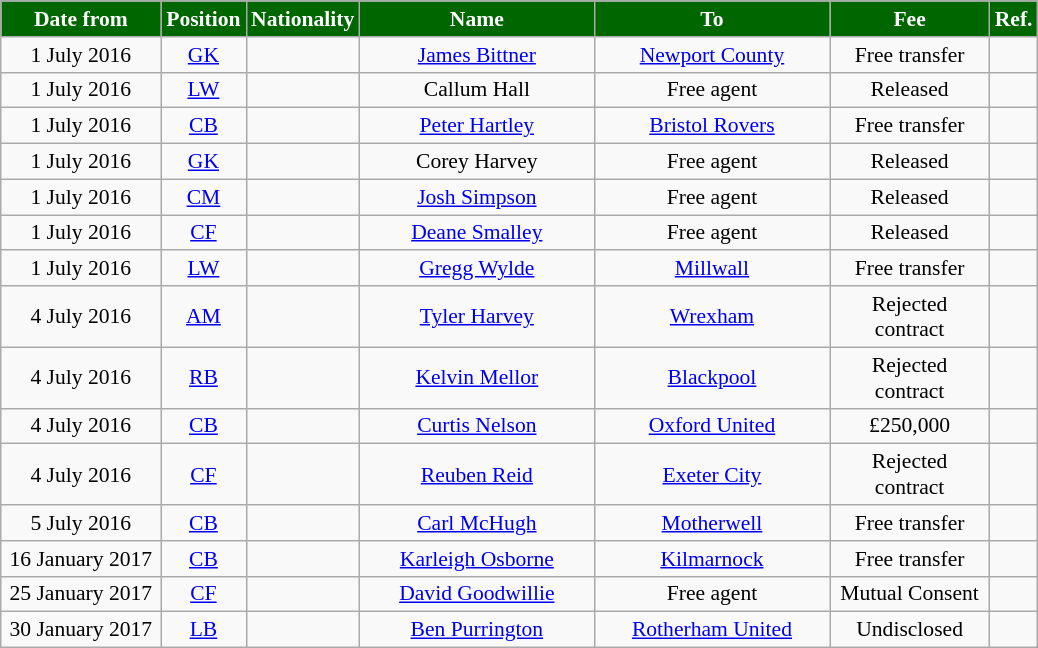<table class="wikitable"  style="text-align:center; font-size:90%; ">
<tr>
<th style="background:#006600; color:#FFFFFF; width:100px;">Date from</th>
<th style="background:#006600; color:#FFFFFF; width:50px;">Position</th>
<th style="background:#006600; color:#FFFFFF; width:50px;">Nationality</th>
<th style="background:#006600; color:#FFFFFF; width:150px;">Name</th>
<th style="background:#006600; color:#FFFFFF; width:150px;">To</th>
<th style="background:#006600; color:#FFFFFF; width:100px;">Fee</th>
<th style="background:#006600; color:#FFFFFF; width:25px;">Ref.</th>
</tr>
<tr>
<td>1 July 2016</td>
<td><a href='#'>GK</a></td>
<td></td>
<td><a href='#'>James Bittner</a></td>
<td><a href='#'>Newport County</a></td>
<td>Free transfer</td>
<td></td>
</tr>
<tr>
<td>1 July 2016</td>
<td><a href='#'>LW</a></td>
<td></td>
<td>Callum Hall</td>
<td>Free agent</td>
<td>Released</td>
<td></td>
</tr>
<tr>
<td>1 July 2016</td>
<td><a href='#'>CB</a></td>
<td></td>
<td><a href='#'>Peter Hartley</a></td>
<td><a href='#'>Bristol Rovers</a></td>
<td>Free transfer</td>
<td></td>
</tr>
<tr>
<td>1 July 2016</td>
<td><a href='#'>GK</a></td>
<td></td>
<td>Corey Harvey</td>
<td>Free agent</td>
<td>Released</td>
<td></td>
</tr>
<tr>
<td>1 July 2016</td>
<td><a href='#'>CM</a></td>
<td></td>
<td><a href='#'>Josh Simpson</a></td>
<td>Free agent</td>
<td>Released</td>
<td></td>
</tr>
<tr>
<td>1 July 2016</td>
<td><a href='#'>CF</a></td>
<td></td>
<td><a href='#'>Deane Smalley</a></td>
<td>Free agent</td>
<td>Released</td>
<td></td>
</tr>
<tr>
<td>1 July 2016</td>
<td><a href='#'>LW</a></td>
<td></td>
<td><a href='#'>Gregg Wylde</a></td>
<td><a href='#'>Millwall</a></td>
<td>Free transfer</td>
<td></td>
</tr>
<tr>
<td>4 July 2016</td>
<td><a href='#'>AM</a></td>
<td></td>
<td><a href='#'>Tyler Harvey</a></td>
<td><a href='#'>Wrexham</a> </td>
<td>Rejected contract</td>
<td></td>
</tr>
<tr>
<td>4 July 2016</td>
<td><a href='#'>RB</a></td>
<td></td>
<td><a href='#'>Kelvin Mellor</a></td>
<td><a href='#'>Blackpool</a> </td>
<td>Rejected contract</td>
<td></td>
</tr>
<tr>
<td>4 July 2016</td>
<td><a href='#'>CB</a></td>
<td></td>
<td><a href='#'>Curtis Nelson</a></td>
<td><a href='#'>Oxford United</a> </td>
<td>£250,000</td>
<td></td>
</tr>
<tr>
<td>4 July 2016</td>
<td><a href='#'>CF</a></td>
<td></td>
<td><a href='#'>Reuben Reid</a></td>
<td><a href='#'>Exeter City</a> </td>
<td>Rejected contract</td>
<td></td>
</tr>
<tr>
<td>5 July 2016</td>
<td><a href='#'>CB</a></td>
<td></td>
<td><a href='#'>Carl McHugh</a></td>
<td><a href='#'>Motherwell</a></td>
<td>Free transfer</td>
<td></td>
</tr>
<tr>
<td>16 January 2017</td>
<td><a href='#'>CB</a></td>
<td></td>
<td><a href='#'>Karleigh Osborne</a></td>
<td><a href='#'>Kilmarnock</a></td>
<td>Free transfer</td>
<td></td>
</tr>
<tr>
<td>25 January 2017</td>
<td><a href='#'>CF</a></td>
<td></td>
<td><a href='#'>David Goodwillie</a></td>
<td>Free agent</td>
<td>Mutual Consent</td>
<td></td>
</tr>
<tr>
<td>30 January 2017</td>
<td><a href='#'>LB</a></td>
<td></td>
<td><a href='#'>Ben Purrington</a></td>
<td><a href='#'>Rotherham United</a></td>
<td>Undisclosed</td>
<td></td>
</tr>
</table>
